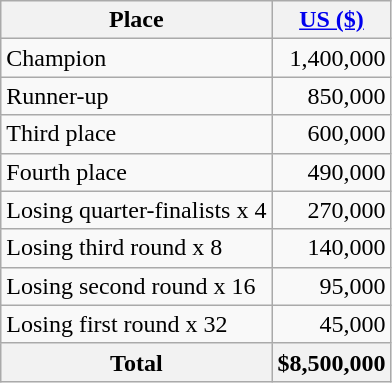<table class="wikitable">
<tr>
<th>Place</th>
<th><a href='#'>US ($)</a></th>
</tr>
<tr>
<td>Champion</td>
<td align=right>1,400,000</td>
</tr>
<tr>
<td>Runner-up</td>
<td align=right>850,000</td>
</tr>
<tr>
<td>Third place</td>
<td align=right>600,000</td>
</tr>
<tr>
<td>Fourth place</td>
<td align=right>490,000</td>
</tr>
<tr>
<td>Losing quarter-finalists x 4</td>
<td align=right>270,000</td>
</tr>
<tr>
<td>Losing third round x 8</td>
<td align=right>140,000</td>
</tr>
<tr>
<td>Losing second round x 16</td>
<td align=right>95,000</td>
</tr>
<tr>
<td>Losing first round x 32</td>
<td align=right>45,000</td>
</tr>
<tr>
<th>Total</th>
<th>$8,500,000</th>
</tr>
</table>
